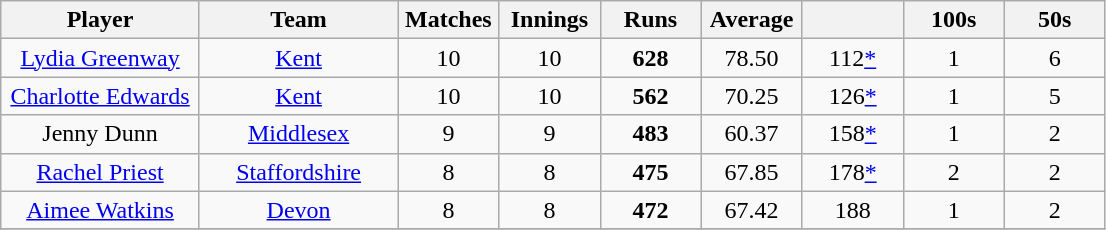<table class="wikitable" style="text-align:center;">
<tr>
<th width=125>Player</th>
<th width=125>Team</th>
<th width=60>Matches</th>
<th width=60>Innings</th>
<th width=60>Runs</th>
<th width=60>Average</th>
<th width=60></th>
<th width=60>100s</th>
<th width=60>50s</th>
</tr>
<tr>
<td><a href='#'>Lydia Greenway</a></td>
<td><a href='#'>Kent</a></td>
<td>10</td>
<td>10</td>
<td><strong>628</strong></td>
<td>78.50</td>
<td>112<a href='#'>*</a></td>
<td>1</td>
<td>6</td>
</tr>
<tr>
<td><a href='#'>Charlotte Edwards</a></td>
<td><a href='#'>Kent</a></td>
<td>10</td>
<td>10</td>
<td><strong>562</strong></td>
<td>70.25</td>
<td>126<a href='#'>*</a></td>
<td>1</td>
<td>5</td>
</tr>
<tr>
<td>Jenny Dunn</td>
<td><a href='#'>Middlesex</a></td>
<td>9</td>
<td>9</td>
<td><strong>483</strong></td>
<td>60.37</td>
<td>158<a href='#'>*</a></td>
<td>1</td>
<td>2</td>
</tr>
<tr>
<td><a href='#'>Rachel Priest</a></td>
<td><a href='#'>Staffordshire</a></td>
<td>8</td>
<td>8</td>
<td><strong>475</strong></td>
<td>67.85</td>
<td>178<a href='#'>*</a></td>
<td>2</td>
<td>2</td>
</tr>
<tr>
<td><a href='#'>Aimee Watkins</a></td>
<td><a href='#'>Devon</a></td>
<td>8</td>
<td>8</td>
<td><strong>472</strong></td>
<td>67.42</td>
<td>188</td>
<td>1</td>
<td>2</td>
</tr>
<tr>
</tr>
</table>
